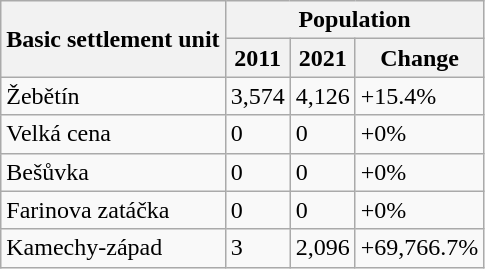<table class="wikitable sortable">
<tr>
<th rowspan=2>Basic settlement unit</th>
<th colspan=3>Population</th>
</tr>
<tr>
<th>2011</th>
<th>2021</th>
<th>Change</th>
</tr>
<tr>
<td>Žebětín</td>
<td>3,574</td>
<td>4,126</td>
<td>+15.4%</td>
</tr>
<tr>
<td>Velká cena</td>
<td>0</td>
<td>0</td>
<td>+0%</td>
</tr>
<tr>
<td>Bešůvka</td>
<td>0</td>
<td>0</td>
<td>+0%</td>
</tr>
<tr>
<td>Farinova zatáčka</td>
<td>0</td>
<td>0</td>
<td>+0%</td>
</tr>
<tr>
<td>Kamechy-západ</td>
<td>3</td>
<td>2,096</td>
<td>+69,766.7%</td>
</tr>
</table>
